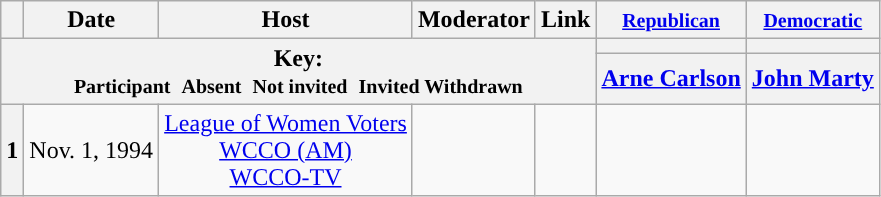<table class="wikitable" style="text-align:center;">
<tr>
<th scope="col"></th>
<th scope="col">Date</th>
<th scope="col">Host</th>
<th scope="col">Moderator</th>
<th scope="col">Link</th>
<th scope="col"><small><a href='#'>Republican</a></small></th>
<th scope="col"><small><a href='#'>Democratic</a></small></th>
</tr>
<tr>
<th colspan="5" rowspan="2">Key:<br> <small>Participant </small>  <small>Absent </small>  <small>Not invited </small>  <small>Invited  Withdrawn</small></th>
<th scope="col" style="background:"></th>
<th scope="col" style="background:"></th>
</tr>
<tr>
<th scope="col"><a href='#'>Arne Carlson</a></th>
<th scope="col"><a href='#'>John Marty</a></th>
</tr>
<tr>
<th>1</th>
<td style="white-space:nowrap;">Nov. 1, 1994</td>
<td style="white-space:nowrap;"><a href='#'>League of Women Voters</a><br><a href='#'>WCCO (AM)</a><br><a href='#'>WCCO-TV</a></td>
<td style="white-space:nowrap;"></td>
<td style="white-space:nowrap;"></td>
<td></td>
<td></td>
</tr>
</table>
